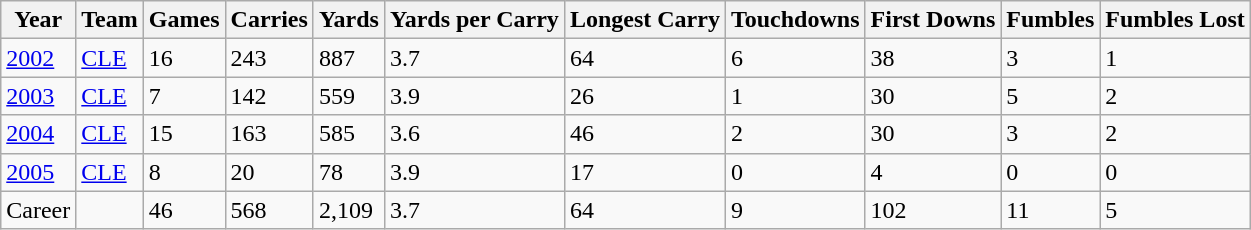<table class="wikitable">
<tr>
<th>Year</th>
<th>Team</th>
<th>Games</th>
<th>Carries</th>
<th>Yards</th>
<th>Yards per Carry</th>
<th>Longest Carry</th>
<th>Touchdowns</th>
<th>First Downs</th>
<th>Fumbles</th>
<th>Fumbles Lost</th>
</tr>
<tr>
<td><a href='#'>2002</a></td>
<td><a href='#'>CLE</a></td>
<td>16</td>
<td>243</td>
<td>887</td>
<td>3.7</td>
<td>64</td>
<td>6</td>
<td>38</td>
<td>3</td>
<td>1</td>
</tr>
<tr>
<td><a href='#'>2003</a></td>
<td><a href='#'>CLE</a></td>
<td>7</td>
<td>142</td>
<td>559</td>
<td>3.9</td>
<td>26</td>
<td>1</td>
<td>30</td>
<td>5</td>
<td>2</td>
</tr>
<tr>
<td><a href='#'>2004</a></td>
<td><a href='#'>CLE</a></td>
<td>15</td>
<td>163</td>
<td>585</td>
<td>3.6</td>
<td>46</td>
<td>2</td>
<td>30</td>
<td>3</td>
<td>2</td>
</tr>
<tr>
<td><a href='#'>2005</a></td>
<td><a href='#'>CLE</a></td>
<td>8</td>
<td>20</td>
<td>78</td>
<td>3.9</td>
<td>17</td>
<td>0</td>
<td>4</td>
<td>0</td>
<td>0</td>
</tr>
<tr>
<td>Career</td>
<td></td>
<td>46</td>
<td>568</td>
<td>2,109</td>
<td>3.7</td>
<td>64</td>
<td>9</td>
<td>102</td>
<td>11</td>
<td>5</td>
</tr>
</table>
